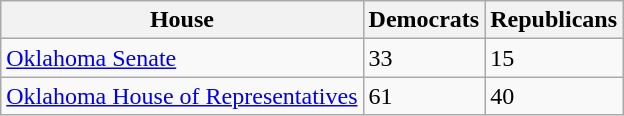<table class=wikitable>
<tr>
<th>House</th>
<th>Democrats</th>
<th>Republicans</th>
</tr>
<tr>
<td><a href='#'>Oklahoma Senate</a></td>
<td>33</td>
<td>15</td>
</tr>
<tr>
<td><a href='#'>Oklahoma House of Representatives</a></td>
<td>61</td>
<td>40</td>
</tr>
</table>
